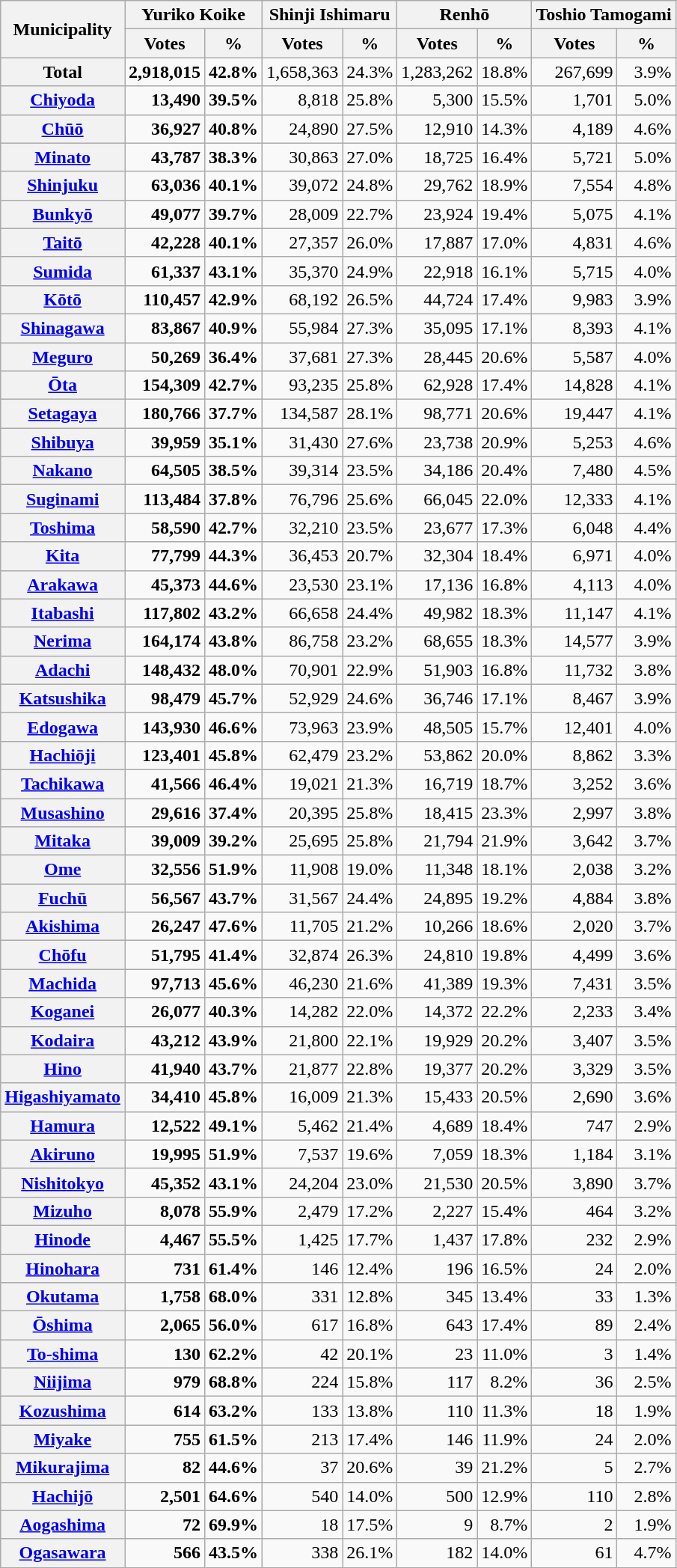<table class="wikitable sortable" style="text-align:right; font-size:100%">
<tr>
<th colspan="1" rowspan="2">Municipality</th>
<th colspan="2" rowspan="1">Yuriko Koike</th>
<th colspan="2" rowspan="1">Shinji Ishimaru</th>
<th colspan="2" rowspan="1">Renhō</th>
<th colspan="2" rowspan="1">Toshio Tamogami</th>
</tr>
<tr>
<th>Votes</th>
<th>%</th>
<th>Votes</th>
<th>%</th>
<th>Votes</th>
<th>%</th>
<th>Votes</th>
<th>%</th>
</tr>
<tr>
<th>Total</th>
<td><strong>2,918,015</strong></td>
<td><strong>42.8%</strong></td>
<td>1,658,363</td>
<td>24.3%</td>
<td>1,283,262</td>
<td>18.8%</td>
<td>267,699</td>
<td>3.9%</td>
</tr>
<tr>
<th><a href='#'>Chiyoda</a></th>
<td><strong>13,490</strong></td>
<td><strong>39.5%</strong></td>
<td>8,818</td>
<td>25.8%</td>
<td>5,300</td>
<td>15.5%</td>
<td>1,701</td>
<td>5.0%</td>
</tr>
<tr>
<th><a href='#'>Chūō</a></th>
<td><strong>36,927</strong></td>
<td><strong>40.8%</strong></td>
<td>24,890</td>
<td>27.5%</td>
<td>12,910</td>
<td>14.3%</td>
<td>4,189</td>
<td>4.6%</td>
</tr>
<tr>
<th><a href='#'>Minato</a></th>
<td><strong>43,787</strong></td>
<td><strong>38.3%</strong></td>
<td>30,863</td>
<td>27.0%</td>
<td>18,725</td>
<td>16.4%</td>
<td>5,721</td>
<td>5.0%</td>
</tr>
<tr>
<th><a href='#'>Shinjuku</a></th>
<td><strong>63,036</strong></td>
<td><strong>40.1%</strong></td>
<td>39,072</td>
<td>24.8%</td>
<td>29,762</td>
<td>18.9%</td>
<td>7,554</td>
<td>4.8%</td>
</tr>
<tr>
<th><a href='#'>Bunkyō</a></th>
<td><strong>49,077</strong></td>
<td><strong>39.7%</strong></td>
<td>28,009</td>
<td>22.7%</td>
<td>23,924</td>
<td>19.4%</td>
<td>5,075</td>
<td>4.1%</td>
</tr>
<tr>
<th><a href='#'>Taitō</a></th>
<td><strong>42,228</strong></td>
<td><strong>40.1%</strong></td>
<td>27,357</td>
<td>26.0%</td>
<td>17,887</td>
<td>17.0%</td>
<td>4,831</td>
<td>4.6%</td>
</tr>
<tr>
<th><a href='#'>Sumida</a></th>
<td><strong>61,337</strong></td>
<td><strong>43.1%</strong></td>
<td>35,370</td>
<td>24.9%</td>
<td>22,918</td>
<td>16.1%</td>
<td>5,715</td>
<td>4.0%</td>
</tr>
<tr>
<th><a href='#'>Kōtō</a></th>
<td><strong>110,457</strong></td>
<td><strong>42.9%</strong></td>
<td>68,192</td>
<td>26.5%</td>
<td>44,724</td>
<td>17.4%</td>
<td>9,983</td>
<td>3.9%</td>
</tr>
<tr>
<th><a href='#'>Shinagawa</a></th>
<td><strong>83,867</strong></td>
<td><strong>40.9%</strong></td>
<td>55,984</td>
<td>27.3%</td>
<td>35,095</td>
<td>17.1%</td>
<td>8,393</td>
<td>4.1%</td>
</tr>
<tr>
<th><a href='#'>Meguro</a></th>
<td><strong>50,269</strong></td>
<td><strong>36.4%</strong></td>
<td>37,681</td>
<td>27.3%</td>
<td>28,445</td>
<td>20.6%</td>
<td>5,587</td>
<td>4.0%</td>
</tr>
<tr>
<th><a href='#'>Ōta</a></th>
<td><strong>154,309</strong></td>
<td><strong>42.7%</strong></td>
<td>93,235</td>
<td>25.8%</td>
<td>62,928</td>
<td>17.4%</td>
<td>14,828</td>
<td>4.1%</td>
</tr>
<tr>
<th><a href='#'>Setagaya</a></th>
<td><strong>180,766</strong></td>
<td><strong>37.7%</strong></td>
<td>134,587</td>
<td>28.1%</td>
<td>98,771</td>
<td>20.6%</td>
<td>19,447</td>
<td>4.1%</td>
</tr>
<tr>
<th><a href='#'>Shibuya</a></th>
<td><strong>39,959</strong></td>
<td><strong>35.1%</strong></td>
<td>31,430</td>
<td>27.6%</td>
<td>23,738</td>
<td>20.9%</td>
<td>5,253</td>
<td>4.6%</td>
</tr>
<tr>
<th><a href='#'>Nakano</a></th>
<td><strong>64,505</strong></td>
<td><strong>38.5%</strong></td>
<td>39,314</td>
<td>23.5%</td>
<td>34,186</td>
<td>20.4%</td>
<td>7,480</td>
<td>4.5%</td>
</tr>
<tr>
<th><a href='#'>Suginami</a></th>
<td><strong>113,484</strong></td>
<td><strong>37.8%</strong></td>
<td>76,796</td>
<td>25.6%</td>
<td>66,045</td>
<td>22.0%</td>
<td>12,333</td>
<td>4.1%</td>
</tr>
<tr>
<th><a href='#'>Toshima</a></th>
<td><strong>58,590</strong></td>
<td><strong>42.7%</strong></td>
<td>32,210</td>
<td>23.5%</td>
<td>23,677</td>
<td>17.3%</td>
<td>6,048</td>
<td>4.4%</td>
</tr>
<tr>
<th><a href='#'>Kita</a></th>
<td><strong>77,799</strong></td>
<td><strong>44.3%</strong></td>
<td>36,453</td>
<td>20.7%</td>
<td>32,304</td>
<td>18.4%</td>
<td>6,971</td>
<td>4.0%</td>
</tr>
<tr>
<th><a href='#'>Arakawa</a></th>
<td><strong>45,373</strong></td>
<td><strong>44.6%</strong></td>
<td>23,530</td>
<td>23.1%</td>
<td>17,136</td>
<td>16.8%</td>
<td>4,113</td>
<td>4.0%</td>
</tr>
<tr>
<th><a href='#'>Itabashi</a></th>
<td><strong>117,802</strong></td>
<td><strong>43.2%</strong></td>
<td>66,658</td>
<td>24.4%</td>
<td>49,982</td>
<td>18.3%</td>
<td>11,147</td>
<td>4.1%</td>
</tr>
<tr>
<th><a href='#'>Nerima</a></th>
<td><strong>164,174</strong></td>
<td><strong>43.8%</strong></td>
<td>86,758</td>
<td>23.2%</td>
<td>68,655</td>
<td>18.3%</td>
<td>14,577</td>
<td>3.9%</td>
</tr>
<tr>
<th><a href='#'>Adachi</a></th>
<td><strong>148,432</strong></td>
<td><strong>48.0%</strong></td>
<td>70,901</td>
<td>22.9%</td>
<td>51,903</td>
<td>16.8%</td>
<td>11,732</td>
<td>3.8%</td>
</tr>
<tr>
<th><a href='#'>Katsushika</a></th>
<td><strong>98,479</strong></td>
<td><strong>45.7%</strong></td>
<td>52,929</td>
<td>24.6%</td>
<td>36,746</td>
<td>17.1%</td>
<td>8,467</td>
<td>3.9%</td>
</tr>
<tr>
<th><a href='#'>Edogawa</a></th>
<td><strong>143,930</strong></td>
<td><strong>46.6%</strong></td>
<td>73,963</td>
<td>23.9%</td>
<td>48,505</td>
<td>15.7%</td>
<td>12,401</td>
<td>4.0%</td>
</tr>
<tr>
<th><a href='#'>Hachiōji</a></th>
<td><strong>123,401</strong></td>
<td><strong>45.8%</strong></td>
<td>62,479</td>
<td>23.2%</td>
<td>53,862</td>
<td>20.0%</td>
<td>8,862</td>
<td>3.3%</td>
</tr>
<tr>
<th><a href='#'>Tachikawa</a></th>
<td><strong>41,566</strong></td>
<td><strong>46.4%</strong></td>
<td>19,021</td>
<td>21.3%</td>
<td>16,719</td>
<td>18.7%</td>
<td>3,252</td>
<td>3.6%</td>
</tr>
<tr>
<th><a href='#'>Musashino</a></th>
<td><strong>29,616</strong></td>
<td><strong>37.4%</strong></td>
<td>20,395</td>
<td>25.8%</td>
<td>18,415</td>
<td>23.3%</td>
<td>2,997</td>
<td>3.8%</td>
</tr>
<tr>
<th><a href='#'>Mitaka</a></th>
<td><strong>39,009</strong></td>
<td><strong>39.2%</strong></td>
<td>25,695</td>
<td>25.8%</td>
<td>21,794</td>
<td>21.9%</td>
<td>3,642</td>
<td>3.7%</td>
</tr>
<tr>
<th><a href='#'>Ome</a></th>
<td><strong>32,556</strong></td>
<td><strong>51.9%</strong></td>
<td>11,908</td>
<td>19.0%</td>
<td>11,348</td>
<td>18.1%</td>
<td>2,038</td>
<td>3.2%</td>
</tr>
<tr>
<th><a href='#'>Fuchū</a></th>
<td><strong>56,567</strong></td>
<td><strong>43.7%</strong></td>
<td>31,567</td>
<td>24.4%</td>
<td>24,895</td>
<td>19.2%</td>
<td>4,884</td>
<td>3.8%</td>
</tr>
<tr>
<th><a href='#'>Akishima</a></th>
<td><strong>26,247</strong></td>
<td><strong>47.6%</strong></td>
<td>11,705</td>
<td>21.2%</td>
<td>10,266</td>
<td>18.6%</td>
<td>2,020</td>
<td>3.7%</td>
</tr>
<tr>
<th><a href='#'>Chōfu</a></th>
<td><strong>51,795</strong></td>
<td><strong>41.4%</strong></td>
<td>32,874</td>
<td>26.3%</td>
<td>24,810</td>
<td>19.8%</td>
<td>4,499</td>
<td>3.6%</td>
</tr>
<tr>
<th><a href='#'>Machida</a></th>
<td><strong>97,713</strong></td>
<td><strong>45.6%</strong></td>
<td>46,230</td>
<td>21.6%</td>
<td>41,389</td>
<td>19.3%</td>
<td>7,431</td>
<td>3.5%</td>
</tr>
<tr>
<th><a href='#'>Koganei</a></th>
<td><strong>26,077</strong></td>
<td><strong>40.3%</strong></td>
<td>14,282</td>
<td>22.0%</td>
<td>14,372</td>
<td>22.2%</td>
<td>2,233</td>
<td>3.4%</td>
</tr>
<tr>
<th><a href='#'>Kodaira</a></th>
<td><strong>43,212</strong></td>
<td><strong>43.9%</strong></td>
<td>21,800</td>
<td>22.1%</td>
<td>19,929</td>
<td>20.2%</td>
<td>3,407</td>
<td>3.5%</td>
</tr>
<tr>
<th><a href='#'>Hino</a></th>
<td><strong>41,940</strong></td>
<td><strong>43.7%</strong></td>
<td>21,877</td>
<td>22.8%</td>
<td>19,377</td>
<td>20.2%</td>
<td>3,329</td>
<td>3.5%</td>
</tr>
<tr>
<th><a href='#'>Higashiyamato</a></th>
<td><strong>34,410</strong></td>
<td><strong>45.8%</strong></td>
<td>16,009</td>
<td>21.3%</td>
<td>15,433</td>
<td>20.5%</td>
<td>2,690</td>
<td>3.6%</td>
</tr>
<tr>
<th><a href='#'>Hamura</a></th>
<td><strong>12,522</strong></td>
<td><strong>49.1%</strong></td>
<td>5,462</td>
<td>21.4%</td>
<td>4,689</td>
<td>18.4%</td>
<td>747</td>
<td>2.9%</td>
</tr>
<tr>
<th><a href='#'>Akiruno</a></th>
<td><strong>19,995</strong></td>
<td><strong>51.9%</strong></td>
<td>7,537</td>
<td>19.6%</td>
<td>7,059</td>
<td>18.3%</td>
<td>1,184</td>
<td>3.1%</td>
</tr>
<tr>
<th><a href='#'>Nishitokyo</a></th>
<td><strong>45,352</strong></td>
<td><strong>43.1%</strong></td>
<td>24,204</td>
<td>23.0%</td>
<td>21,530</td>
<td>20.5%</td>
<td>3,890</td>
<td>3.7%</td>
</tr>
<tr>
<th><a href='#'>Mizuho</a></th>
<td><strong>8,078</strong></td>
<td><strong>55.9%</strong></td>
<td>2,479</td>
<td>17.2%</td>
<td>2,227</td>
<td>15.4%</td>
<td>464</td>
<td>3.2%</td>
</tr>
<tr>
<th><a href='#'>Hinode</a></th>
<td><strong>4,467</strong></td>
<td><strong>55.5%</strong></td>
<td>1,425</td>
<td>17.7%</td>
<td>1,437</td>
<td>17.8%</td>
<td>232</td>
<td>2.9%</td>
</tr>
<tr>
<th><a href='#'>Hinohara</a></th>
<td><strong>731</strong></td>
<td><strong>61.4%</strong></td>
<td>146</td>
<td>12.4%</td>
<td>196</td>
<td>16.5%</td>
<td>24</td>
<td>2.0%</td>
</tr>
<tr>
<th><a href='#'>Okutama</a></th>
<td><strong>1,758</strong></td>
<td><strong>68.0%</strong></td>
<td>331</td>
<td>12.8%</td>
<td>345</td>
<td>13.4%</td>
<td>33</td>
<td>1.3%</td>
</tr>
<tr>
<th><a href='#'>Ōshima</a></th>
<td><strong>2,065</strong></td>
<td><strong>56.0%</strong></td>
<td>617</td>
<td>16.8%</td>
<td>643</td>
<td>17.4%</td>
<td>89</td>
<td>2.4%</td>
</tr>
<tr>
<th><a href='#'>To-shima</a></th>
<td><strong>130</strong></td>
<td><strong>62.2%</strong></td>
<td>42</td>
<td>20.1%</td>
<td>23</td>
<td>11.0%</td>
<td>3</td>
<td>1.4%</td>
</tr>
<tr>
<th><a href='#'>Niijima</a></th>
<td><strong>979</strong></td>
<td><strong>68.8%</strong></td>
<td>224</td>
<td>15.8%</td>
<td>117</td>
<td>8.2%</td>
<td>36</td>
<td>2.5%</td>
</tr>
<tr>
<th><a href='#'>Kozushima</a></th>
<td><strong>614</strong></td>
<td><strong>63.2%</strong></td>
<td>133</td>
<td>13.8%</td>
<td>110</td>
<td>11.3%</td>
<td>18</td>
<td>1.9%</td>
</tr>
<tr>
<th><a href='#'>Miyake</a></th>
<td><strong>755</strong></td>
<td><strong>61.5%</strong></td>
<td>213</td>
<td>17.4%</td>
<td>146</td>
<td>11.9%</td>
<td>24</td>
<td>2.0%</td>
</tr>
<tr>
<th><a href='#'>Mikurajima</a></th>
<td><strong>82</strong></td>
<td><strong>44.6%</strong></td>
<td>37</td>
<td>20.6%</td>
<td>39</td>
<td>21.2%</td>
<td>5</td>
<td>2.7%</td>
</tr>
<tr>
<th><a href='#'>Hachijō</a></th>
<td><strong>2,501</strong></td>
<td><strong>64.6%</strong></td>
<td>540</td>
<td>14.0%</td>
<td>500</td>
<td>12.9%</td>
<td>110</td>
<td>2.8%</td>
</tr>
<tr>
<th><a href='#'>Aogashima</a></th>
<td><strong>72</strong></td>
<td><strong>69.9%</strong></td>
<td>18</td>
<td>17.5%</td>
<td>9</td>
<td>8.7%</td>
<td>2</td>
<td>1.9%</td>
</tr>
<tr>
<th><a href='#'>Ogasawara</a></th>
<td><strong>566</strong></td>
<td><strong>43.5%</strong></td>
<td>338</td>
<td>26.1%</td>
<td>182</td>
<td>14.0%</td>
<td>61</td>
<td>4.7%</td>
</tr>
</table>
